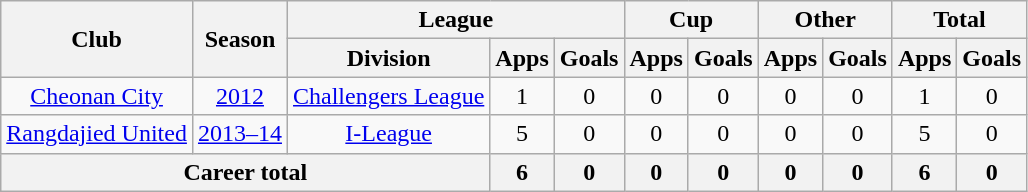<table class="wikitable" style="text-align: center">
<tr>
<th rowspan="2">Club</th>
<th rowspan="2">Season</th>
<th colspan="3">League</th>
<th colspan="2">Cup</th>
<th colspan="2">Other</th>
<th colspan="2">Total</th>
</tr>
<tr>
<th>Division</th>
<th>Apps</th>
<th>Goals</th>
<th>Apps</th>
<th>Goals</th>
<th>Apps</th>
<th>Goals</th>
<th>Apps</th>
<th>Goals</th>
</tr>
<tr>
<td><a href='#'>Cheonan City</a></td>
<td><a href='#'>2012</a></td>
<td><a href='#'>Challengers League</a></td>
<td>1</td>
<td>0</td>
<td>0</td>
<td>0</td>
<td>0</td>
<td>0</td>
<td>1</td>
<td>0</td>
</tr>
<tr>
<td><a href='#'>Rangdajied United</a></td>
<td><a href='#'>2013–14</a></td>
<td><a href='#'>I-League</a></td>
<td>5</td>
<td>0</td>
<td>0</td>
<td>0</td>
<td>0</td>
<td>0</td>
<td>5</td>
<td>0</td>
</tr>
<tr>
<th colspan=3>Career total</th>
<th>6</th>
<th>0</th>
<th>0</th>
<th>0</th>
<th>0</th>
<th>0</th>
<th>6</th>
<th>0</th>
</tr>
</table>
